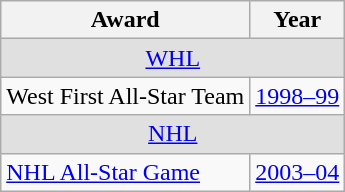<table class="wikitable">
<tr>
<th>Award</th>
<th>Year</th>
</tr>
<tr ALIGN="center" bgcolor="#e0e0e0">
<td colspan="2"><a href='#'>WHL</a></td>
</tr>
<tr>
<td>West First All-Star Team</td>
<td><a href='#'>1998–99</a></td>
</tr>
<tr ALIGN="center" bgcolor="#e0e0e0">
<td colspan="2"><a href='#'>NHL</a></td>
</tr>
<tr>
<td><a href='#'>NHL All-Star Game</a></td>
<td><a href='#'>2003–04</a></td>
</tr>
</table>
